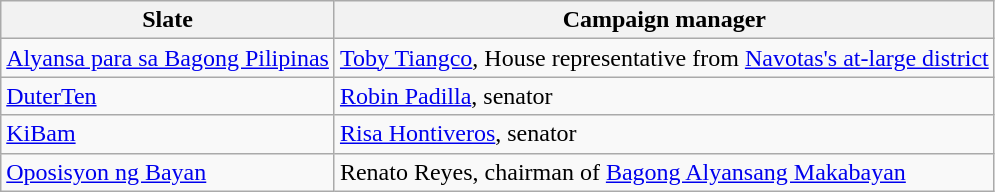<table class="wikitable">
<tr>
<th>Slate</th>
<th>Campaign manager</th>
</tr>
<tr>
<td><a href='#'>Alyansa para sa Bagong Pilipinas</a></td>
<td><a href='#'>Toby Tiangco</a>, House representative from <a href='#'>Navotas's at-large district</a></td>
</tr>
<tr>
<td><a href='#'>DuterTen</a></td>
<td><a href='#'>Robin Padilla</a>, senator</td>
</tr>
<tr>
<td><a href='#'>KiBam</a></td>
<td><a href='#'>Risa Hontiveros</a>, senator</td>
</tr>
<tr>
<td><a href='#'>Oposisyon ng Bayan</a></td>
<td>Renato Reyes, chairman of <a href='#'>Bagong Alyansang Makabayan</a></td>
</tr>
</table>
